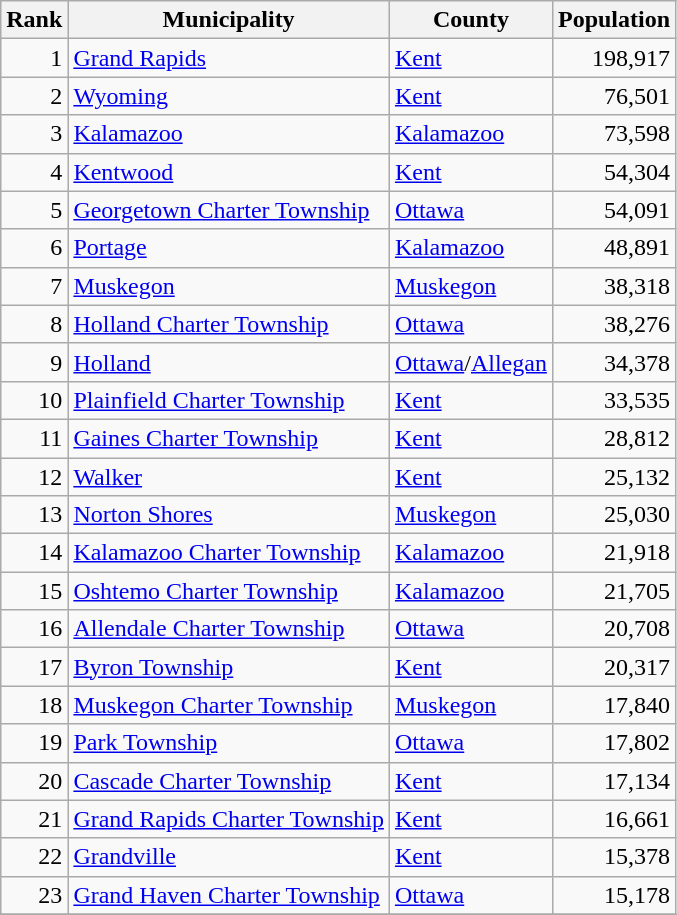<table class="wikitable" style="text-align:right; margin-right:60px">
<tr>
<th>Rank</th>
<th>Municipality</th>
<th>County</th>
<th>Population</th>
</tr>
<tr>
<td align=right>1</td>
<td align=left><a href='#'>Grand Rapids</a></td>
<td align=left><a href='#'>Kent</a></td>
<td>198,917</td>
</tr>
<tr>
<td align=right>2</td>
<td align=left><a href='#'>Wyoming</a></td>
<td align=left><a href='#'>Kent</a></td>
<td>76,501</td>
</tr>
<tr>
<td align=right>3</td>
<td align=left><a href='#'>Kalamazoo</a></td>
<td align=left><a href='#'>Kalamazoo</a></td>
<td>73,598</td>
</tr>
<tr>
<td align=right>4</td>
<td align=left><a href='#'>Kentwood</a></td>
<td align=left><a href='#'>Kent</a></td>
<td>54,304</td>
</tr>
<tr>
<td align=right>5</td>
<td align=left><a href='#'>Georgetown Charter Township</a></td>
<td align=left><a href='#'>Ottawa</a></td>
<td>54,091</td>
</tr>
<tr>
<td align=right>6</td>
<td align=left><a href='#'>Portage</a></td>
<td align=left><a href='#'>Kalamazoo</a></td>
<td>48,891</td>
</tr>
<tr>
<td align=right>7</td>
<td align=left><a href='#'>Muskegon</a></td>
<td align=left><a href='#'>Muskegon</a></td>
<td>38,318</td>
</tr>
<tr>
<td align=right>8</td>
<td align=left><a href='#'>Holland Charter Township</a></td>
<td align=left><a href='#'>Ottawa</a></td>
<td>38,276</td>
</tr>
<tr>
<td align=right>9</td>
<td align=left><a href='#'>Holland</a></td>
<td align=left><a href='#'>Ottawa</a>/<a href='#'>Allegan</a></td>
<td>34,378</td>
</tr>
<tr>
<td align=right>10</td>
<td align=left><a href='#'>Plainfield Charter Township</a></td>
<td align=left><a href='#'>Kent</a></td>
<td>33,535</td>
</tr>
<tr>
<td align=right>11</td>
<td align=left><a href='#'>Gaines Charter Township</a></td>
<td align=left><a href='#'>Kent</a></td>
<td>28,812</td>
</tr>
<tr>
<td align=right>12</td>
<td align=left><a href='#'>Walker</a></td>
<td align=left><a href='#'>Kent</a></td>
<td>25,132</td>
</tr>
<tr>
<td align=right>13</td>
<td align=left><a href='#'>Norton Shores</a></td>
<td align=left><a href='#'>Muskegon</a></td>
<td>25,030</td>
</tr>
<tr>
<td align=right>14</td>
<td align=left><a href='#'>Kalamazoo Charter Township</a></td>
<td align=left><a href='#'>Kalamazoo</a></td>
<td>21,918</td>
</tr>
<tr>
<td align=right>15</td>
<td align=left><a href='#'>Oshtemo Charter Township</a></td>
<td align=left><a href='#'>Kalamazoo</a></td>
<td>21,705</td>
</tr>
<tr>
<td align=right>16</td>
<td align=left><a href='#'>Allendale Charter Township</a></td>
<td align=left><a href='#'>Ottawa</a></td>
<td>20,708</td>
</tr>
<tr>
<td align=right>17</td>
<td align=left><a href='#'>Byron Township</a></td>
<td align=left><a href='#'>Kent</a></td>
<td>20,317</td>
</tr>
<tr>
<td align=right>18</td>
<td align=left><a href='#'>Muskegon Charter Township</a></td>
<td align=left><a href='#'>Muskegon</a></td>
<td>17,840</td>
</tr>
<tr>
<td align=right>19</td>
<td align=left><a href='#'>Park Township</a></td>
<td align=left><a href='#'>Ottawa</a></td>
<td>17,802</td>
</tr>
<tr>
<td align=right>20</td>
<td align=left><a href='#'>Cascade Charter Township</a></td>
<td align=left><a href='#'>Kent</a></td>
<td>17,134</td>
</tr>
<tr>
<td align=right>21</td>
<td align=left><a href='#'>Grand Rapids Charter Township</a></td>
<td align=left><a href='#'>Kent</a></td>
<td>16,661</td>
</tr>
<tr>
<td align=right>22</td>
<td align=left><a href='#'>Grandville</a></td>
<td align=left><a href='#'>Kent</a></td>
<td>15,378</td>
</tr>
<tr>
<td align=right>23</td>
<td align=left><a href='#'>Grand Haven Charter Township</a></td>
<td align=left><a href='#'>Ottawa</a></td>
<td>15,178</td>
</tr>
<tr>
</tr>
</table>
